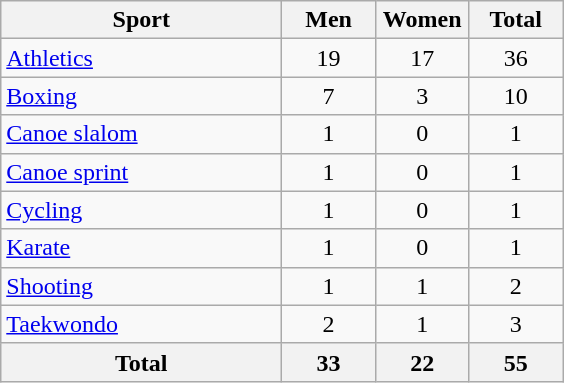<table class="wikitable sortable" style="text-align:center;">
<tr>
<th width=180>Sport</th>
<th width=55 data-sort-type=number>Men</th>
<th width=55 data-sort-type=number>Women</th>
<th width=55>Total</th>
</tr>
<tr>
<td align=left><a href='#'>Athletics</a></td>
<td>19</td>
<td>17</td>
<td>36</td>
</tr>
<tr>
<td align=left><a href='#'>Boxing</a></td>
<td>7</td>
<td>3</td>
<td>10</td>
</tr>
<tr>
<td align=left><a href='#'>Canoe slalom</a></td>
<td>1</td>
<td>0</td>
<td>1</td>
</tr>
<tr>
<td align=left><a href='#'>Canoe sprint</a></td>
<td>1</td>
<td>0</td>
<td>1</td>
</tr>
<tr>
<td align=left><a href='#'>Cycling</a></td>
<td>1</td>
<td>0</td>
<td>1</td>
</tr>
<tr>
<td align=left><a href='#'>Karate</a></td>
<td>1</td>
<td>0</td>
<td>1</td>
</tr>
<tr>
<td align=left><a href='#'>Shooting</a></td>
<td>1</td>
<td>1</td>
<td>2</td>
</tr>
<tr>
<td align=left><a href='#'>Taekwondo</a></td>
<td>2</td>
<td>1</td>
<td>3</td>
</tr>
<tr>
<th>Total</th>
<th>33</th>
<th>22</th>
<th>55</th>
</tr>
</table>
